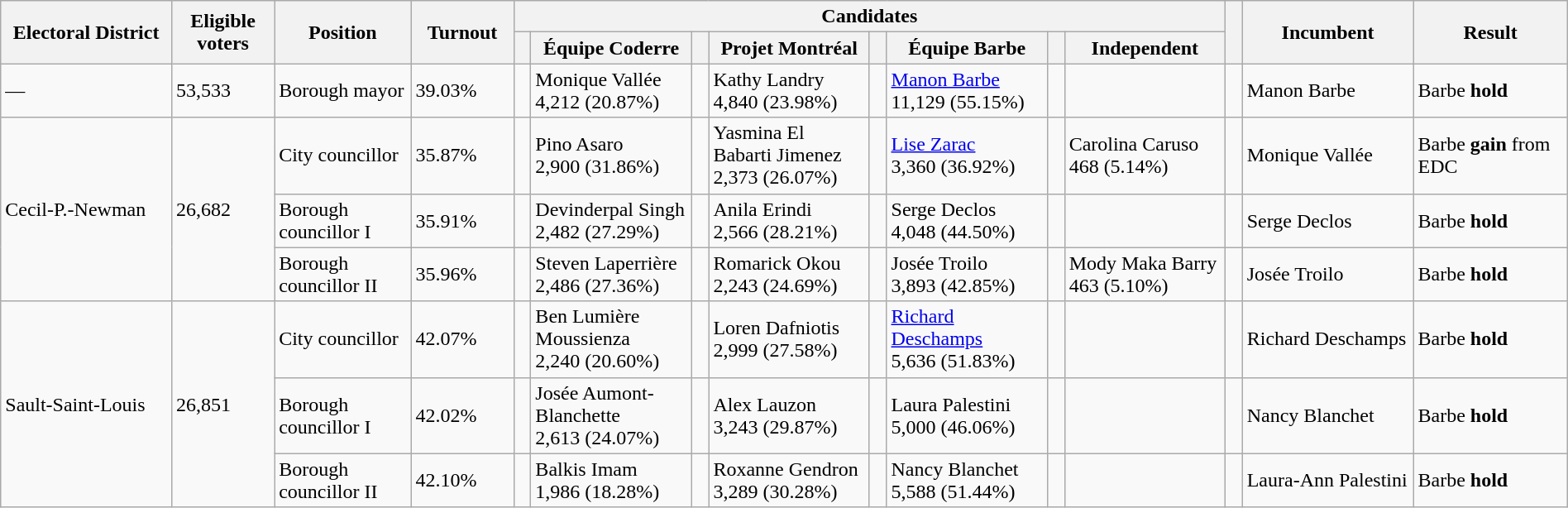<table class="wikitable" width="100%">
<tr>
<th width=10% rowspan=2>Electoral District</th>
<th width=6% rowspan=2>Eligible voters</th>
<th width=8% rowspan=2>Position</th>
<th width=6% rowspan=2>Turnout</th>
<th colspan=8>Candidates</th>
<th width=1% rowspan=2> </th>
<th width=10% rowspan=2>Incumbent</th>
<th width=9% rowspan=2>Result</th>
</tr>
<tr>
<th width=1% > </th>
<th width=9.4% >Équipe Coderre</th>
<th width=1% > </th>
<th width=9.4% ><span>Projet Montréal</span></th>
<th width=1% > </th>
<th width=9.4% >Équipe Barbe</th>
<th width=1% > </th>
<th width=9.4% >Independent</th>
</tr>
<tr>
<td>—</td>
<td>53,533</td>
<td>Borough mayor</td>
<td>39.03%</td>
<td></td>
<td>Monique Vallée <br> 4,212 (20.87%)</td>
<td></td>
<td>Kathy Landry <br> 4,840 (23.98%)</td>
<td> </td>
<td><a href='#'>Manon Barbe</a> <br> 11,129 (55.15%)</td>
<td></td>
<td></td>
<td> </td>
<td>Manon Barbe</td>
<td>Barbe <strong>hold</strong></td>
</tr>
<tr>
<td rowspan=3>Cecil-P.-Newman</td>
<td rowspan=3>26,682</td>
<td>City councillor</td>
<td>35.87%</td>
<td></td>
<td>Pino Asaro <br> 2,900 (31.86%)</td>
<td></td>
<td>Yasmina El Babarti Jimenez <br> 2,373 (26.07%)</td>
<td> </td>
<td><a href='#'>Lise Zarac</a> <br> 3,360 (36.92%)</td>
<td></td>
<td>Carolina Caruso <br> 468 (5.14%)</td>
<td> </td>
<td>Monique Vallée</td>
<td>Barbe <strong>gain</strong> from EDC</td>
</tr>
<tr>
<td>Borough councillor I</td>
<td>35.91%</td>
<td></td>
<td>Devinderpal Singh <br> 2,482 (27.29%)</td>
<td></td>
<td>Anila Erindi <br> 2,566 (28.21%)</td>
<td> </td>
<td>Serge Declos <br> 4,048 (44.50%)</td>
<td></td>
<td></td>
<td> </td>
<td>Serge Declos</td>
<td>Barbe <strong>hold</strong></td>
</tr>
<tr>
<td>Borough councillor II</td>
<td>35.96%</td>
<td></td>
<td>Steven Laperrière <br> 2,486 (27.36%)</td>
<td></td>
<td>Romarick Okou <br> 2,243 (24.69%)</td>
<td> </td>
<td>Josée Troilo <br> 3,893 (42.85%)</td>
<td></td>
<td>Mody Maka Barry <br> 463 (5.10%)</td>
<td> </td>
<td>Josée Troilo</td>
<td>Barbe <strong>hold</strong></td>
</tr>
<tr>
<td rowspan=3>Sault-Saint-Louis</td>
<td rowspan=3>26,851</td>
<td>City councillor</td>
<td>42.07%</td>
<td></td>
<td>Ben Lumière Moussienza <br> 2,240 (20.60%)</td>
<td></td>
<td>Loren Dafniotis <br> 2,999 (27.58%)</td>
<td> </td>
<td><a href='#'>Richard Deschamps</a> <br> 5,636 (51.83%)</td>
<td></td>
<td></td>
<td> </td>
<td>Richard Deschamps</td>
<td>Barbe <strong>hold</strong></td>
</tr>
<tr>
<td>Borough councillor I</td>
<td>42.02%</td>
<td></td>
<td>Josée Aumont-Blanchette <br> 2,613 (24.07%)</td>
<td></td>
<td>Alex Lauzon <br> 3,243 (29.87%)</td>
<td> </td>
<td>Laura Palestini <br> 5,000 (46.06%)</td>
<td></td>
<td></td>
<td> </td>
<td>Nancy Blanchet</td>
<td>Barbe <strong>hold</strong></td>
</tr>
<tr>
<td>Borough councillor II</td>
<td>42.10%</td>
<td></td>
<td>Balkis Imam <br> 1,986 (18.28%)</td>
<td></td>
<td>Roxanne Gendron <br> 3,289 (30.28%)</td>
<td> </td>
<td>Nancy Blanchet <br> 5,588 (51.44%)</td>
<td></td>
<td></td>
<td> </td>
<td>Laura-Ann Palestini</td>
<td>Barbe <strong>hold</strong></td>
</tr>
</table>
